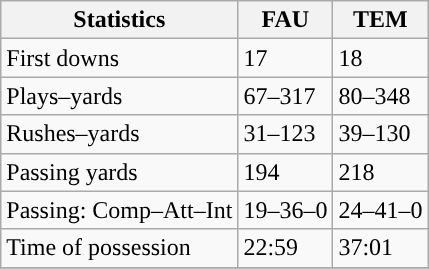<table class="wikitable" style="float: left;">
<tr>
<th>Statistics</th>
<th>FAU</th>
<th>TEM</th>
</tr>
<tr>
<td>First downs</td>
<td>17</td>
<td>18</td>
</tr>
<tr>
<td>Plays–yards</td>
<td>67–317</td>
<td>80–348</td>
</tr>
<tr>
<td>Rushes–yards</td>
<td>31–123</td>
<td>39–130</td>
</tr>
<tr>
<td>Passing yards</td>
<td>194</td>
<td>218</td>
</tr>
<tr>
<td>Passing: Comp–Att–Int</td>
<td>19–36–0</td>
<td>24–41–0</td>
</tr>
<tr>
<td>Time of possession</td>
<td>22:59</td>
<td>37:01</td>
</tr>
<tr>
</tr>
</table>
